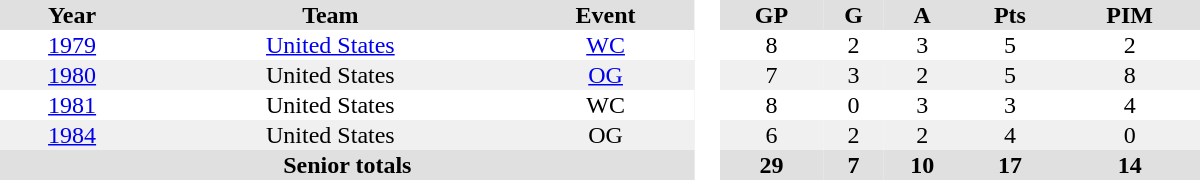<table border="0" cellpadding="1" cellspacing="0" style="text-align:center; width:50em">
<tr ALIGN="center" bgcolor="#e0e0e0">
<th>Year</th>
<th>Team</th>
<th>Event</th>
<th rowspan="99" bgcolor="#ffffff"> </th>
<th>GP</th>
<th>G</th>
<th>A</th>
<th>Pts</th>
<th>PIM</th>
</tr>
<tr>
<td><a href='#'>1979</a></td>
<td><a href='#'>United States</a></td>
<td><a href='#'>WC</a></td>
<td>8</td>
<td>2</td>
<td>3</td>
<td>5</td>
<td>2</td>
</tr>
<tr bgcolor="#f0f0f0">
<td><a href='#'>1980</a></td>
<td>United States</td>
<td><a href='#'>OG</a></td>
<td>7</td>
<td>3</td>
<td>2</td>
<td>5</td>
<td>8</td>
</tr>
<tr>
<td><a href='#'>1981</a></td>
<td>United States</td>
<td>WC</td>
<td>8</td>
<td>0</td>
<td>3</td>
<td>3</td>
<td>4</td>
</tr>
<tr bgcolor="#f0f0f0">
<td><a href='#'>1984</a></td>
<td>United States</td>
<td>OG</td>
<td>6</td>
<td>2</td>
<td>2</td>
<td>4</td>
<td>0</td>
</tr>
<tr bgcolor="#e0e0e0">
<th colspan=3>Senior totals</th>
<th>29</th>
<th>7</th>
<th>10</th>
<th>17</th>
<th>14</th>
</tr>
</table>
